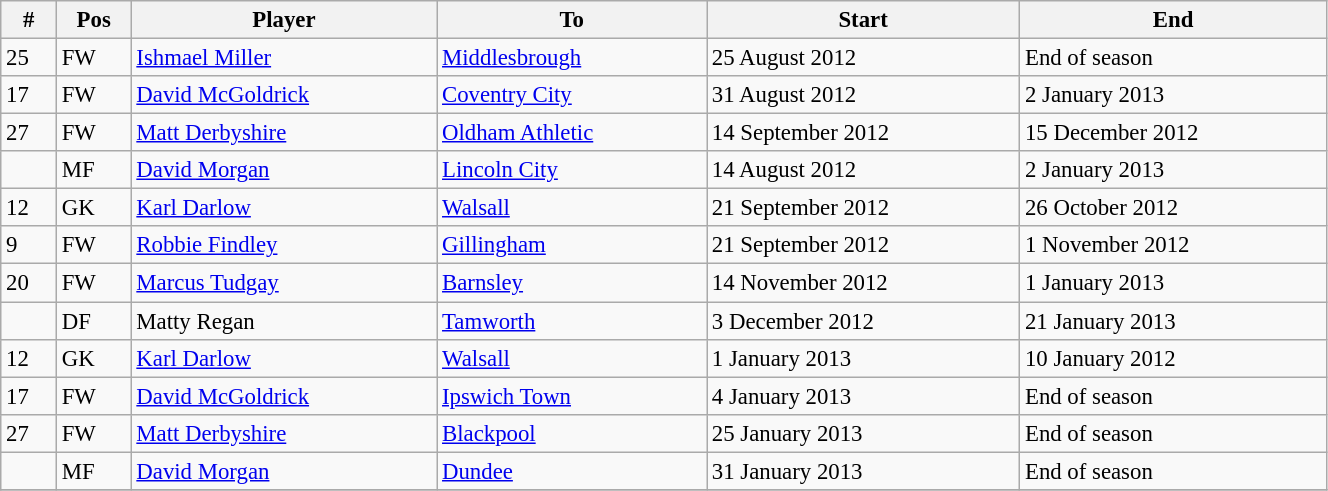<table class="wikitable" style="width:70%; text-align:center; font-size:95%; text-align:left;">
<tr>
<th>#</th>
<th>Pos</th>
<th>Player</th>
<th>To</th>
<th>Start</th>
<th>End</th>
</tr>
<tr>
<td>25</td>
<td>FW</td>
<td> <a href='#'>Ishmael Miller</a></td>
<td><a href='#'>Middlesbrough</a></td>
<td>25 August 2012</td>
<td>End of season</td>
</tr>
<tr>
<td>17</td>
<td>FW</td>
<td> <a href='#'>David McGoldrick</a></td>
<td><a href='#'>Coventry City</a></td>
<td>31 August 2012</td>
<td>2 January 2013</td>
</tr>
<tr>
<td>27</td>
<td>FW</td>
<td> <a href='#'>Matt Derbyshire</a></td>
<td><a href='#'>Oldham Athletic</a></td>
<td>14 September 2012</td>
<td>15 December 2012</td>
</tr>
<tr>
<td></td>
<td>MF</td>
<td> <a href='#'>David Morgan</a></td>
<td><a href='#'>Lincoln City</a></td>
<td>14 August 2012</td>
<td>2 January 2013</td>
</tr>
<tr>
<td>12</td>
<td>GK</td>
<td> <a href='#'>Karl Darlow</a></td>
<td><a href='#'>Walsall</a></td>
<td>21 September 2012</td>
<td>26 October 2012</td>
</tr>
<tr>
<td>9</td>
<td>FW</td>
<td> <a href='#'>Robbie Findley</a></td>
<td><a href='#'>Gillingham</a></td>
<td>21 September 2012</td>
<td>1 November 2012</td>
</tr>
<tr>
<td>20</td>
<td>FW</td>
<td> <a href='#'>Marcus Tudgay</a></td>
<td><a href='#'>Barnsley</a></td>
<td>14 November 2012</td>
<td>1 January 2013</td>
</tr>
<tr>
<td></td>
<td>DF</td>
<td> Matty Regan</td>
<td><a href='#'>Tamworth</a></td>
<td>3 December 2012</td>
<td>21 January 2013</td>
</tr>
<tr>
<td>12</td>
<td>GK</td>
<td> <a href='#'>Karl Darlow</a></td>
<td><a href='#'>Walsall</a></td>
<td>1 January 2013</td>
<td>10 January 2012</td>
</tr>
<tr>
<td>17</td>
<td>FW</td>
<td> <a href='#'>David McGoldrick</a></td>
<td><a href='#'>Ipswich Town</a></td>
<td>4 January 2013</td>
<td>End of season</td>
</tr>
<tr>
<td>27</td>
<td>FW</td>
<td> <a href='#'>Matt Derbyshire</a></td>
<td><a href='#'>Blackpool</a></td>
<td>25 January 2013</td>
<td>End of season</td>
</tr>
<tr>
<td></td>
<td>MF</td>
<td> <a href='#'>David Morgan</a></td>
<td><a href='#'>Dundee</a></td>
<td>31 January 2013</td>
<td>End of season</td>
</tr>
<tr>
</tr>
</table>
